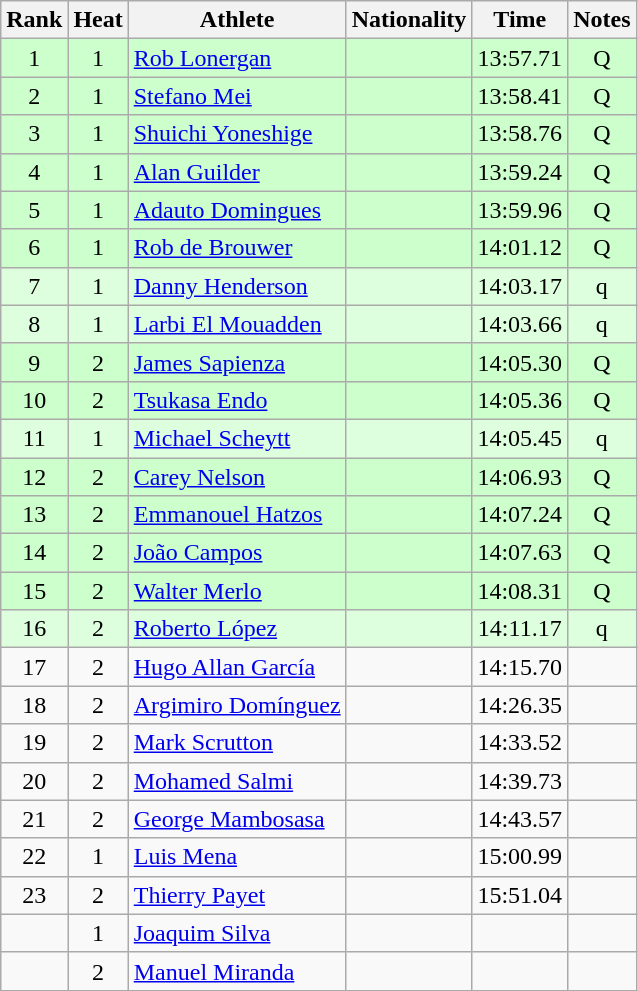<table class="wikitable sortable" style="text-align:center">
<tr>
<th>Rank</th>
<th>Heat</th>
<th>Athlete</th>
<th>Nationality</th>
<th>Time</th>
<th>Notes</th>
</tr>
<tr bgcolor=ccffcc>
<td>1</td>
<td>1</td>
<td align=left><a href='#'>Rob Lonergan</a></td>
<td align=left></td>
<td>13:57.71</td>
<td>Q</td>
</tr>
<tr bgcolor=ccffcc>
<td>2</td>
<td>1</td>
<td align=left><a href='#'>Stefano Mei</a></td>
<td align=left></td>
<td>13:58.41</td>
<td>Q</td>
</tr>
<tr bgcolor=ccffcc>
<td>3</td>
<td>1</td>
<td align=left><a href='#'>Shuichi Yoneshige</a></td>
<td align=left></td>
<td>13:58.76</td>
<td>Q</td>
</tr>
<tr bgcolor=ccffcc>
<td>4</td>
<td>1</td>
<td align=left><a href='#'>Alan Guilder</a></td>
<td align=left></td>
<td>13:59.24</td>
<td>Q</td>
</tr>
<tr bgcolor=ccffcc>
<td>5</td>
<td>1</td>
<td align=left><a href='#'>Adauto Domingues</a></td>
<td align=left></td>
<td>13:59.96</td>
<td>Q</td>
</tr>
<tr bgcolor=ccffcc>
<td>6</td>
<td>1</td>
<td align=left><a href='#'>Rob de Brouwer</a></td>
<td align=left></td>
<td>14:01.12</td>
<td>Q</td>
</tr>
<tr bgcolor=ddffdd>
<td>7</td>
<td>1</td>
<td align=left><a href='#'>Danny Henderson</a></td>
<td align=left></td>
<td>14:03.17</td>
<td>q</td>
</tr>
<tr bgcolor=ddffdd>
<td>8</td>
<td>1</td>
<td align=left><a href='#'>Larbi El Mouadden</a></td>
<td align=left></td>
<td>14:03.66</td>
<td>q</td>
</tr>
<tr bgcolor=ccffcc>
<td>9</td>
<td>2</td>
<td align=left><a href='#'>James Sapienza</a></td>
<td align=left></td>
<td>14:05.30</td>
<td>Q</td>
</tr>
<tr bgcolor=ccffcc>
<td>10</td>
<td>2</td>
<td align=left><a href='#'>Tsukasa Endo</a></td>
<td align=left></td>
<td>14:05.36</td>
<td>Q</td>
</tr>
<tr bgcolor=ddffdd>
<td>11</td>
<td>1</td>
<td align=left><a href='#'>Michael Scheytt</a></td>
<td align=left></td>
<td>14:05.45</td>
<td>q</td>
</tr>
<tr bgcolor=ccffcc>
<td>12</td>
<td>2</td>
<td align=left><a href='#'>Carey Nelson</a></td>
<td align=left></td>
<td>14:06.93</td>
<td>Q</td>
</tr>
<tr bgcolor=ccffcc>
<td>13</td>
<td>2</td>
<td align=left><a href='#'>Emmanouel Hatzos</a></td>
<td align=left></td>
<td>14:07.24</td>
<td>Q</td>
</tr>
<tr bgcolor=ccffcc>
<td>14</td>
<td>2</td>
<td align=left><a href='#'>João Campos</a></td>
<td align=left></td>
<td>14:07.63</td>
<td>Q</td>
</tr>
<tr bgcolor=ccffcc>
<td>15</td>
<td>2</td>
<td align=left><a href='#'>Walter Merlo</a></td>
<td align=left></td>
<td>14:08.31</td>
<td>Q</td>
</tr>
<tr bgcolor=ddffdd>
<td>16</td>
<td>2</td>
<td align=left><a href='#'>Roberto López</a></td>
<td align=left></td>
<td>14:11.17</td>
<td>q</td>
</tr>
<tr>
<td>17</td>
<td>2</td>
<td align=left><a href='#'>Hugo Allan García</a></td>
<td align=left></td>
<td>14:15.70</td>
<td></td>
</tr>
<tr>
<td>18</td>
<td>2</td>
<td align=left><a href='#'>Argimiro Domínguez</a></td>
<td align=left></td>
<td>14:26.35</td>
<td></td>
</tr>
<tr>
<td>19</td>
<td>2</td>
<td align=left><a href='#'>Mark Scrutton</a></td>
<td align=left></td>
<td>14:33.52</td>
<td></td>
</tr>
<tr>
<td>20</td>
<td>2</td>
<td align=left><a href='#'>Mohamed Salmi</a></td>
<td align=left></td>
<td>14:39.73</td>
<td></td>
</tr>
<tr>
<td>21</td>
<td>2</td>
<td align=left><a href='#'>George Mambosasa</a></td>
<td align=left></td>
<td>14:43.57</td>
<td></td>
</tr>
<tr>
<td>22</td>
<td>1</td>
<td align=left><a href='#'>Luis Mena</a></td>
<td align=left></td>
<td>15:00.99</td>
<td></td>
</tr>
<tr>
<td>23</td>
<td>2</td>
<td align=left><a href='#'>Thierry Payet</a></td>
<td align=left></td>
<td>15:51.04</td>
<td></td>
</tr>
<tr>
<td></td>
<td>1</td>
<td align=left><a href='#'>Joaquim Silva</a></td>
<td align=left></td>
<td></td>
<td></td>
</tr>
<tr>
<td></td>
<td>2</td>
<td align=left><a href='#'>Manuel Miranda</a></td>
<td align=left></td>
<td></td>
<td></td>
</tr>
</table>
